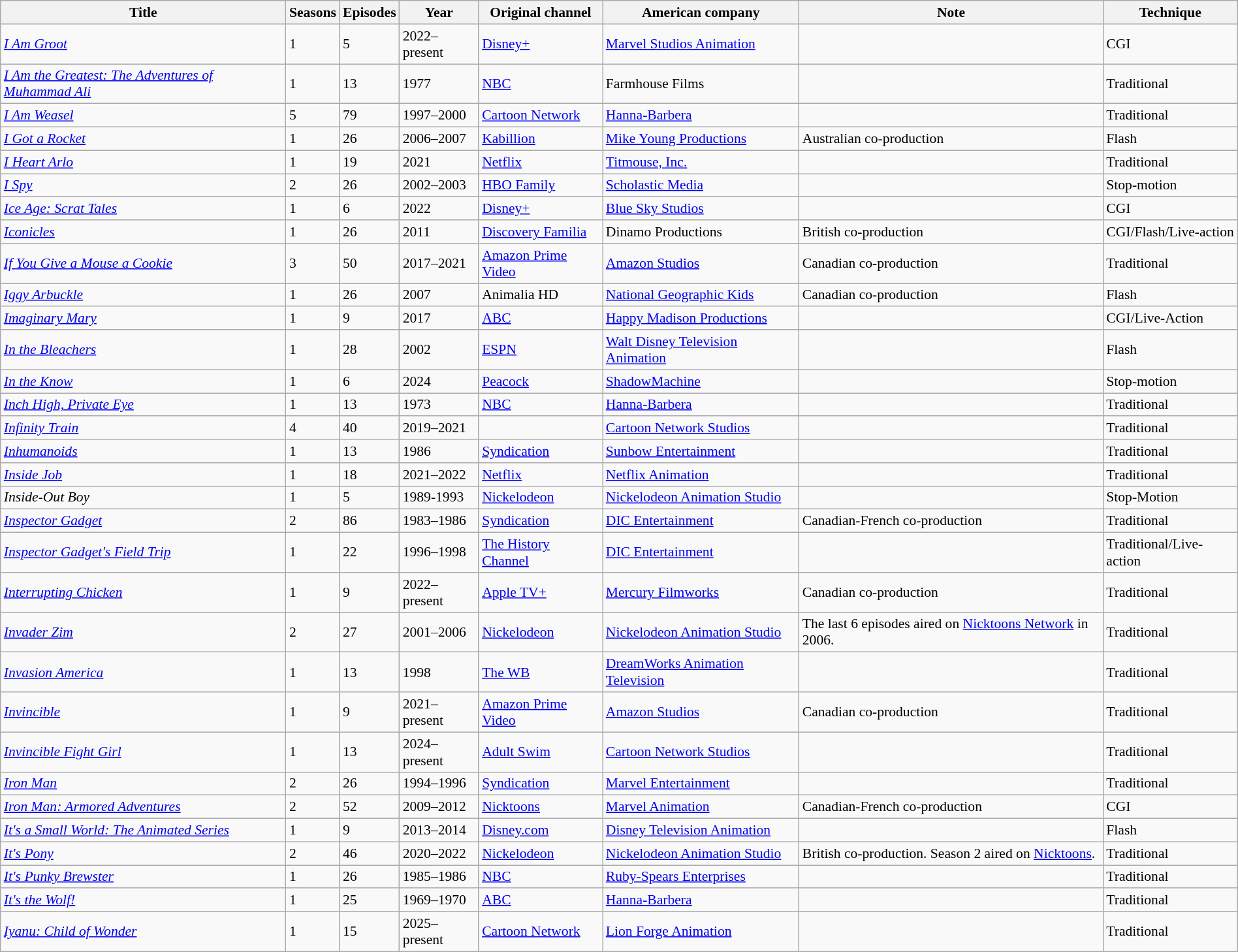<table class="wikitable sortable" style="text-align: left; font-size:90%; width:100%;">
<tr>
<th>Title</th>
<th>Seasons</th>
<th>Episodes</th>
<th>Year</th>
<th>Original channel</th>
<th>American company</th>
<th>Note</th>
<th>Technique</th>
</tr>
<tr>
<td><em><a href='#'>I Am Groot</a></em></td>
<td>1</td>
<td>5</td>
<td>2022–present</td>
<td><a href='#'>Disney+</a></td>
<td><a href='#'>Marvel Studios Animation</a></td>
<td></td>
<td>CGI</td>
</tr>
<tr>
<td><em><a href='#'>I Am the Greatest: The Adventures of Muhammad Ali</a></em></td>
<td>1</td>
<td>13</td>
<td>1977</td>
<td><a href='#'>NBC</a></td>
<td>Farmhouse Films</td>
<td></td>
<td>Traditional</td>
</tr>
<tr>
<td><em><a href='#'>I Am Weasel</a></em></td>
<td>5</td>
<td>79</td>
<td>1997–2000</td>
<td><a href='#'>Cartoon Network</a></td>
<td><a href='#'>Hanna-Barbera</a></td>
<td></td>
<td>Traditional</td>
</tr>
<tr>
<td><em><a href='#'>I Got a Rocket</a></em></td>
<td>1</td>
<td>26</td>
<td>2006–2007</td>
<td><a href='#'>Kabillion</a></td>
<td><a href='#'>Mike Young Productions</a></td>
<td>Australian co-production</td>
<td>Flash</td>
</tr>
<tr>
<td><em><a href='#'>I Heart Arlo</a></em></td>
<td>1</td>
<td>19</td>
<td>2021</td>
<td><a href='#'>Netflix</a></td>
<td><a href='#'>Titmouse, Inc.</a></td>
<td></td>
<td>Traditional</td>
</tr>
<tr>
<td><em><a href='#'>I Spy</a></em></td>
<td>2</td>
<td>26</td>
<td>2002–2003</td>
<td><a href='#'>HBO Family</a></td>
<td><a href='#'>Scholastic Media</a></td>
<td></td>
<td>Stop-motion</td>
</tr>
<tr>
<td><em><a href='#'>Ice Age: Scrat Tales</a></em></td>
<td>1</td>
<td>6</td>
<td>2022</td>
<td><a href='#'>Disney+</a></td>
<td><a href='#'>Blue Sky Studios</a></td>
<td></td>
<td>CGI</td>
</tr>
<tr>
<td><em><a href='#'>Iconicles</a></em></td>
<td>1</td>
<td>26</td>
<td>2011</td>
<td><a href='#'>Discovery Familia</a></td>
<td>Dinamo Productions</td>
<td>British co-production</td>
<td>CGI/Flash/Live-action</td>
</tr>
<tr>
<td><em><a href='#'>If You Give a Mouse a Cookie</a></em></td>
<td>3</td>
<td>50</td>
<td>2017–2021</td>
<td><a href='#'>Amazon Prime Video</a></td>
<td><a href='#'>Amazon Studios</a></td>
<td>Canadian co-production</td>
<td>Traditional</td>
</tr>
<tr>
<td><em><a href='#'>Iggy Arbuckle</a></em></td>
<td>1</td>
<td>26</td>
<td>2007</td>
<td>Animalia HD</td>
<td><a href='#'>National Geographic Kids</a></td>
<td>Canadian co-production</td>
<td>Flash</td>
</tr>
<tr>
<td><em><a href='#'>Imaginary Mary</a></em></td>
<td>1</td>
<td>9</td>
<td>2017</td>
<td><a href='#'>ABC</a></td>
<td><a href='#'>Happy Madison Productions</a></td>
<td></td>
<td>CGI/Live-Action</td>
</tr>
<tr>
<td><em><a href='#'>In the Bleachers</a></em></td>
<td>1</td>
<td>28</td>
<td>2002</td>
<td><a href='#'>ESPN</a></td>
<td><a href='#'>Walt Disney Television Animation</a></td>
<td></td>
<td>Flash</td>
</tr>
<tr>
<td><em><a href='#'>In the Know</a></em></td>
<td>1</td>
<td>6</td>
<td>2024</td>
<td><a href='#'>Peacock</a></td>
<td><a href='#'>ShadowMachine</a></td>
<td></td>
<td>Stop-motion</td>
</tr>
<tr>
<td><em><a href='#'>Inch High, Private Eye</a></em></td>
<td>1</td>
<td>13</td>
<td>1973</td>
<td><a href='#'>NBC</a></td>
<td><a href='#'>Hanna-Barbera</a></td>
<td></td>
<td>Traditional</td>
</tr>
<tr>
<td><em><a href='#'>Infinity Train</a></em></td>
<td>4</td>
<td>40</td>
<td>2019–2021</td>
<td></td>
<td><a href='#'>Cartoon Network Studios</a></td>
<td></td>
<td>Traditional</td>
</tr>
<tr>
<td><em><a href='#'>Inhumanoids</a></em></td>
<td>1</td>
<td>13</td>
<td>1986</td>
<td><a href='#'>Syndication</a></td>
<td><a href='#'>Sunbow Entertainment</a></td>
<td></td>
<td>Traditional</td>
</tr>
<tr>
<td><em><a href='#'>Inside Job</a></em></td>
<td>1</td>
<td>18</td>
<td>2021–2022</td>
<td><a href='#'>Netflix</a></td>
<td><a href='#'>Netflix Animation</a></td>
<td></td>
<td>Traditional</td>
</tr>
<tr>
<td><em>Inside-Out Boy</em></td>
<td>1</td>
<td>5</td>
<td>1989-1993</td>
<td><a href='#'>Nickelodeon</a></td>
<td><a href='#'>Nickelodeon Animation Studio</a></td>
<td></td>
<td>Stop-Motion</td>
</tr>
<tr>
<td><em><a href='#'>Inspector Gadget</a></em></td>
<td>2</td>
<td>86</td>
<td>1983–1986</td>
<td><a href='#'>Syndication</a></td>
<td><a href='#'>DIC Entertainment</a></td>
<td>Canadian-French co-production</td>
<td>Traditional</td>
</tr>
<tr>
<td><em><a href='#'>Inspector Gadget's Field Trip</a></em></td>
<td>1</td>
<td>22</td>
<td>1996–1998</td>
<td><a href='#'>The History Channel</a></td>
<td><a href='#'>DIC Entertainment</a></td>
<td></td>
<td>Traditional/Live-action</td>
</tr>
<tr>
<td><em><a href='#'>Interrupting Chicken</a></em></td>
<td>1</td>
<td>9</td>
<td>2022–present</td>
<td><a href='#'>Apple TV+</a></td>
<td><a href='#'>Mercury Filmworks</a></td>
<td>Canadian co-production</td>
<td>Traditional</td>
</tr>
<tr>
<td><em><a href='#'>Invader Zim</a></em></td>
<td>2</td>
<td>27</td>
<td>2001–2006</td>
<td><a href='#'>Nickelodeon</a></td>
<td><a href='#'>Nickelodeon Animation Studio</a></td>
<td>The last 6 episodes aired on <a href='#'>Nicktoons Network</a> in 2006.</td>
<td>Traditional</td>
</tr>
<tr>
<td><em><a href='#'>Invasion America</a></em></td>
<td>1</td>
<td>13</td>
<td>1998</td>
<td><a href='#'>The WB</a></td>
<td><a href='#'>DreamWorks Animation Television</a></td>
<td></td>
<td>Traditional</td>
</tr>
<tr>
<td><em><a href='#'>Invincible</a></em></td>
<td>1</td>
<td>9</td>
<td>2021–present</td>
<td><a href='#'>Amazon Prime Video</a></td>
<td><a href='#'>Amazon Studios</a></td>
<td>Canadian co-production</td>
<td>Traditional</td>
</tr>
<tr>
<td><em><a href='#'>Invincible Fight Girl</a></em></td>
<td>1</td>
<td>13</td>
<td>2024–present</td>
<td><a href='#'>Adult Swim</a></td>
<td><a href='#'>Cartoon Network Studios</a></td>
<td></td>
<td>Traditional</td>
</tr>
<tr>
<td><em><a href='#'>Iron Man</a></em></td>
<td>2</td>
<td>26</td>
<td>1994–1996</td>
<td><a href='#'>Syndication</a></td>
<td><a href='#'>Marvel Entertainment</a></td>
<td></td>
<td>Traditional</td>
</tr>
<tr>
<td><em><a href='#'>Iron Man: Armored Adventures</a></em></td>
<td>2</td>
<td>52</td>
<td>2009–2012</td>
<td><a href='#'>Nicktoons</a></td>
<td><a href='#'>Marvel Animation</a></td>
<td>Canadian-French co-production</td>
<td>CGI</td>
</tr>
<tr>
<td><em><a href='#'>It's a Small World: The Animated Series</a></em></td>
<td>1</td>
<td>9</td>
<td>2013–2014</td>
<td><a href='#'>Disney.com</a></td>
<td><a href='#'>Disney Television Animation</a></td>
<td></td>
<td>Flash</td>
</tr>
<tr>
<td><em><a href='#'>It's Pony</a></em></td>
<td>2</td>
<td>46</td>
<td>2020–2022</td>
<td><a href='#'>Nickelodeon</a></td>
<td><a href='#'>Nickelodeon Animation Studio</a></td>
<td>British co-production. Season 2 aired on <a href='#'>Nicktoons</a>.</td>
<td>Traditional</td>
</tr>
<tr>
<td><em><a href='#'>It's Punky Brewster</a></em></td>
<td>1</td>
<td>26</td>
<td>1985–1986</td>
<td><a href='#'>NBC</a></td>
<td><a href='#'>Ruby-Spears Enterprises</a></td>
<td></td>
<td>Traditional</td>
</tr>
<tr>
<td><em><a href='#'>It's the Wolf!</a></em></td>
<td>1</td>
<td>25</td>
<td>1969–1970</td>
<td><a href='#'>ABC</a></td>
<td><a href='#'>Hanna-Barbera</a></td>
<td></td>
<td>Traditional</td>
</tr>
<tr>
<td><em><a href='#'>Iyanu: Child of Wonder</a></em></td>
<td>1</td>
<td>15</td>
<td>2025–present</td>
<td><a href='#'>Cartoon Network</a></td>
<td><a href='#'>Lion Forge Animation</a></td>
<td></td>
<td>Traditional</td>
</tr>
</table>
